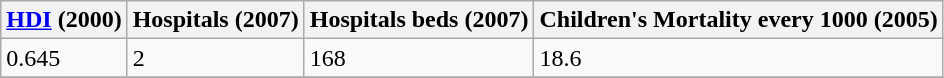<table class="wikitable" border="1">
<tr>
<th><a href='#'>HDI</a> (2000)</th>
<th>Hospitals (2007)</th>
<th>Hospitals beds (2007)</th>
<th>Children's Mortality every 1000 (2005)</th>
</tr>
<tr>
<td>0.645</td>
<td>2</td>
<td>168</td>
<td>18.6</td>
</tr>
<tr>
</tr>
</table>
